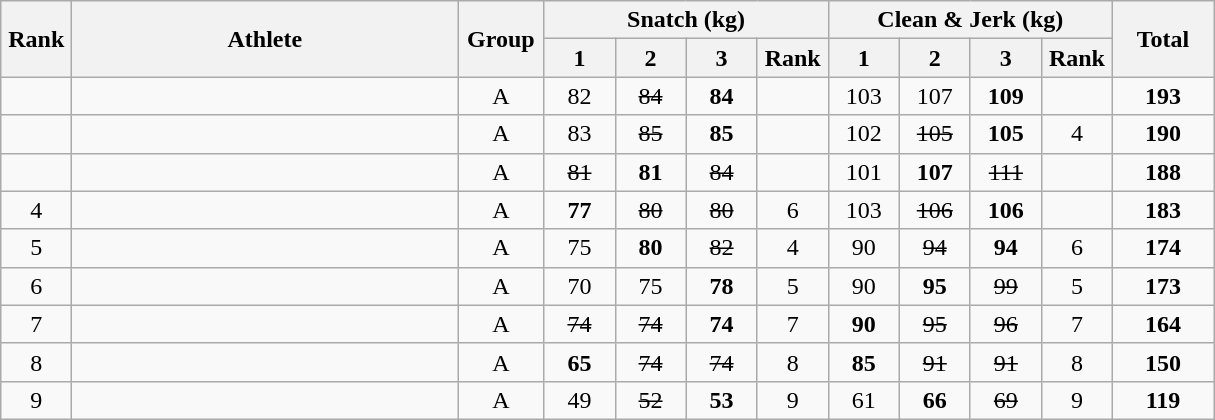<table class = "wikitable" style="text-align:center;">
<tr>
<th rowspan=2 width=40>Rank</th>
<th rowspan=2 width=250>Athlete</th>
<th rowspan=2 width=50>Group</th>
<th colspan=4>Snatch (kg)</th>
<th colspan=4>Clean & Jerk (kg)</th>
<th rowspan=2 width=60>Total</th>
</tr>
<tr>
<th width=40>1</th>
<th width=40>2</th>
<th width=40>3</th>
<th width=40>Rank</th>
<th width=40>1</th>
<th width=40>2</th>
<th width=40>3</th>
<th width=40>Rank</th>
</tr>
<tr>
<td></td>
<td align=left></td>
<td>A</td>
<td>82</td>
<td><s>84</s></td>
<td><strong>84</strong></td>
<td></td>
<td>103</td>
<td>107</td>
<td><strong>109</strong></td>
<td></td>
<td><strong>193</strong></td>
</tr>
<tr>
<td></td>
<td align=left></td>
<td>A</td>
<td>83</td>
<td><s>85</s></td>
<td><strong>85</strong></td>
<td></td>
<td>102</td>
<td><s>105</s></td>
<td><strong>105</strong></td>
<td>4</td>
<td><strong>190</strong></td>
</tr>
<tr>
<td></td>
<td align=left></td>
<td>A</td>
<td><s>81</s></td>
<td><strong>81</strong></td>
<td><s>84</s></td>
<td></td>
<td>101</td>
<td><strong>107</strong></td>
<td><s>111</s></td>
<td></td>
<td><strong>188</strong></td>
</tr>
<tr>
<td>4</td>
<td align=left></td>
<td>A</td>
<td><strong>77</strong></td>
<td><s>80</s></td>
<td><s>80</s></td>
<td>6</td>
<td>103</td>
<td><s>106</s></td>
<td><strong>106</strong></td>
<td></td>
<td><strong>183</strong></td>
</tr>
<tr>
<td>5</td>
<td align=left></td>
<td>A</td>
<td>75</td>
<td><strong>80</strong></td>
<td><s>82</s></td>
<td>4</td>
<td>90</td>
<td><s>94</s></td>
<td><strong>94</strong></td>
<td>6</td>
<td><strong>174</strong></td>
</tr>
<tr>
<td>6</td>
<td align=left></td>
<td>A</td>
<td>70</td>
<td>75</td>
<td><strong>78</strong></td>
<td>5</td>
<td>90</td>
<td><strong>95</strong></td>
<td><s>99</s></td>
<td>5</td>
<td><strong>173</strong></td>
</tr>
<tr>
<td>7</td>
<td align=left></td>
<td>A</td>
<td><s>74</s></td>
<td><s>74</s></td>
<td><strong>74</strong></td>
<td>7</td>
<td><strong>90</strong></td>
<td><s>95</s></td>
<td><s>96</s></td>
<td>7</td>
<td><strong>164</strong></td>
</tr>
<tr>
<td>8</td>
<td align=left></td>
<td>A</td>
<td><strong>65</strong></td>
<td><s>74</s></td>
<td><s>74</s></td>
<td>8</td>
<td><strong>85</strong></td>
<td><s>91</s></td>
<td><s>91</s></td>
<td>8</td>
<td><strong>150</strong></td>
</tr>
<tr>
<td>9</td>
<td align=left></td>
<td>A</td>
<td>49</td>
<td><s>52</s></td>
<td><strong>53</strong></td>
<td>9</td>
<td>61</td>
<td><strong>66</strong></td>
<td><s>69</s></td>
<td>9</td>
<td><strong>119</strong></td>
</tr>
</table>
